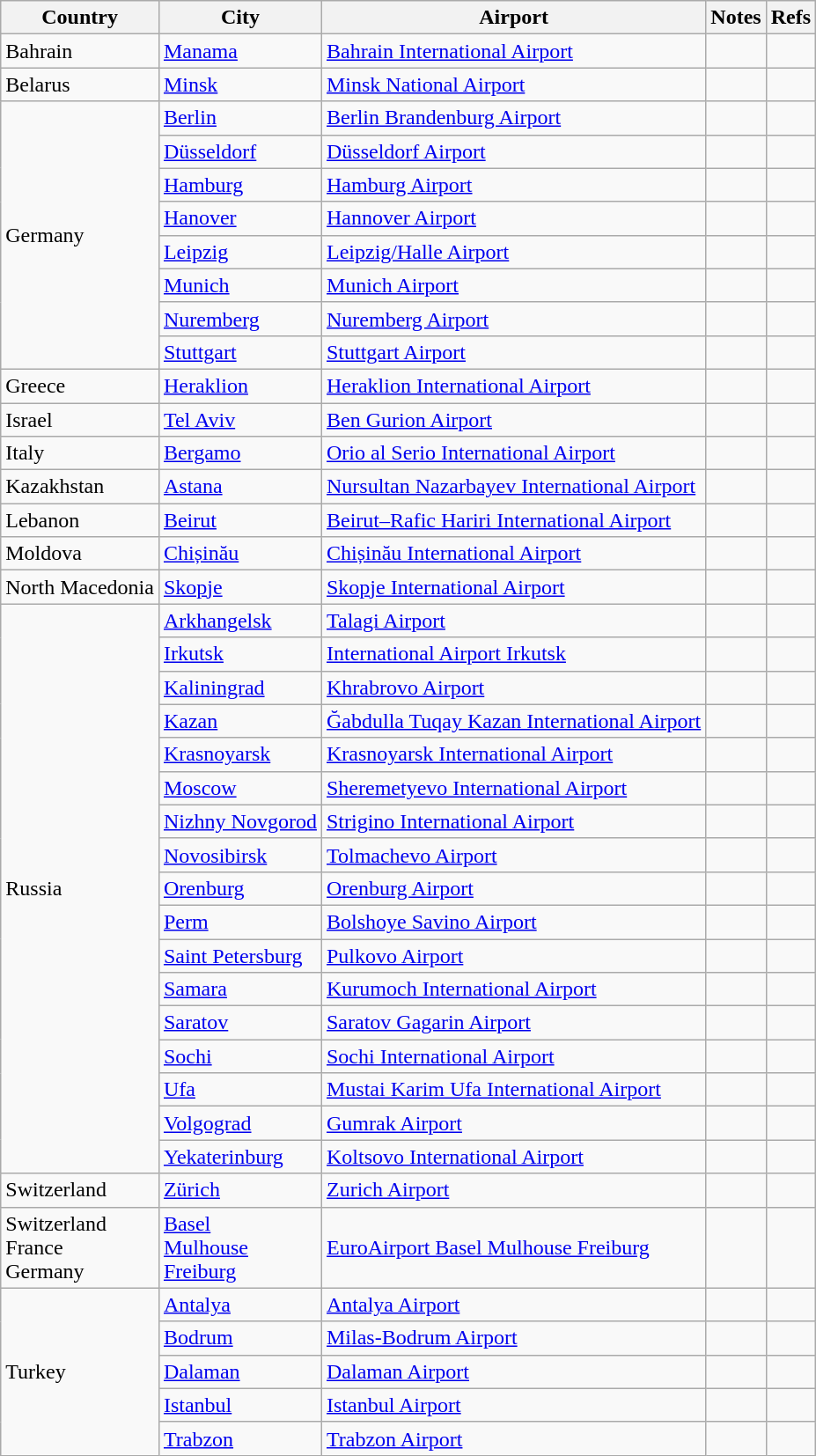<table class="sortable wikitable">
<tr>
<th>Country</th>
<th>City</th>
<th>Airport</th>
<th>Notes</th>
<th class="unsortable">Refs</th>
</tr>
<tr>
<td>Bahrain</td>
<td><a href='#'>Manama</a></td>
<td><a href='#'>Bahrain International Airport</a></td>
<td></td>
<td align=center></td>
</tr>
<tr>
<td>Belarus</td>
<td><a href='#'>Minsk</a></td>
<td><a href='#'>Minsk National Airport</a></td>
<td></td>
<td align=center></td>
</tr>
<tr>
<td rowspan="8">Germany</td>
<td><a href='#'>Berlin</a></td>
<td><a href='#'>Berlin Brandenburg Airport</a></td>
<td></td>
<td align="center"></td>
</tr>
<tr>
<td><a href='#'>Düsseldorf</a></td>
<td><a href='#'>Düsseldorf Airport</a></td>
<td></td>
<td align="center"></td>
</tr>
<tr>
<td><a href='#'>Hamburg</a></td>
<td><a href='#'>Hamburg Airport</a></td>
<td></td>
<td align="center"></td>
</tr>
<tr>
<td><a href='#'>Hanover</a></td>
<td><a href='#'>Hannover Airport</a></td>
<td></td>
<td align="center"></td>
</tr>
<tr>
<td><a href='#'>Leipzig</a></td>
<td><a href='#'>Leipzig/Halle Airport</a></td>
<td></td>
<td align="center"></td>
</tr>
<tr>
<td><a href='#'>Munich</a></td>
<td><a href='#'>Munich Airport</a></td>
<td></td>
<td align="center"></td>
</tr>
<tr>
<td><a href='#'>Nuremberg</a></td>
<td><a href='#'>Nuremberg Airport</a></td>
<td></td>
<td align="center"></td>
</tr>
<tr>
<td><a href='#'>Stuttgart</a></td>
<td><a href='#'>Stuttgart Airport</a></td>
<td></td>
<td align="center"></td>
</tr>
<tr>
<td>Greece</td>
<td><a href='#'>Heraklion</a></td>
<td><a href='#'>Heraklion International Airport</a></td>
<td></td>
<td align="center"></td>
</tr>
<tr>
<td>Israel</td>
<td><a href='#'>Tel Aviv</a></td>
<td><a href='#'>Ben Gurion Airport</a></td>
<td></td>
<td align=center></td>
</tr>
<tr>
<td>Italy</td>
<td><a href='#'>Bergamo</a></td>
<td><a href='#'>Orio al Serio International Airport</a></td>
<td></td>
<td align="center"></td>
</tr>
<tr>
<td>Kazakhstan</td>
<td><a href='#'>Astana</a></td>
<td><a href='#'>Nursultan Nazarbayev International Airport</a></td>
<td></td>
<td align=center></td>
</tr>
<tr>
<td>Lebanon</td>
<td><a href='#'>Beirut</a></td>
<td><a href='#'>Beirut–Rafic Hariri International Airport</a></td>
<td></td>
<td align=center></td>
</tr>
<tr>
<td>Moldova</td>
<td><a href='#'>Chișinău</a></td>
<td><a href='#'>Chișinău International Airport</a></td>
<td></td>
<td align=center></td>
</tr>
<tr>
<td>North Macedonia</td>
<td><a href='#'>Skopje</a></td>
<td><a href='#'>Skopje International Airport</a></td>
<td></td>
<td align=center></td>
</tr>
<tr>
<td rowspan="17">Russia</td>
<td><a href='#'>Arkhangelsk</a></td>
<td><a href='#'>Talagi Airport</a></td>
<td></td>
<td align=center></td>
</tr>
<tr>
<td><a href='#'>Irkutsk</a></td>
<td><a href='#'>International Airport Irkutsk</a></td>
<td></td>
<td align=center></td>
</tr>
<tr>
<td><a href='#'>Kaliningrad</a></td>
<td><a href='#'>Khrabrovo Airport</a></td>
<td></td>
<td align=center></td>
</tr>
<tr>
<td><a href='#'>Kazan</a></td>
<td><a href='#'>Ğabdulla Tuqay Kazan International Airport</a></td>
<td></td>
<td align=center></td>
</tr>
<tr>
<td><a href='#'>Krasnoyarsk</a></td>
<td><a href='#'>Krasnoyarsk International Airport</a></td>
<td></td>
<td align=center></td>
</tr>
<tr>
<td><a href='#'>Moscow</a></td>
<td><a href='#'>Sheremetyevo International Airport</a></td>
<td></td>
<td align=center></td>
</tr>
<tr>
<td><a href='#'>Nizhny Novgorod</a></td>
<td><a href='#'>Strigino International Airport</a></td>
<td></td>
<td align=center></td>
</tr>
<tr>
<td><a href='#'>Novosibirsk</a></td>
<td><a href='#'>Tolmachevo Airport</a></td>
<td></td>
<td align=center></td>
</tr>
<tr>
<td><a href='#'>Orenburg</a></td>
<td><a href='#'>Orenburg Airport</a></td>
<td></td>
<td align=center></td>
</tr>
<tr>
<td><a href='#'>Perm</a></td>
<td><a href='#'>Bolshoye Savino Airport</a></td>
<td></td>
<td align=center></td>
</tr>
<tr>
<td><a href='#'>Saint Petersburg</a></td>
<td><a href='#'>Pulkovo Airport</a></td>
<td></td>
<td align=center></td>
</tr>
<tr>
<td><a href='#'>Samara</a></td>
<td><a href='#'>Kurumoch International Airport</a></td>
<td></td>
<td align=center></td>
</tr>
<tr>
<td><a href='#'>Saratov</a></td>
<td><a href='#'>Saratov Gagarin Airport</a></td>
<td></td>
<td align=center></td>
</tr>
<tr>
<td><a href='#'>Sochi</a></td>
<td><a href='#'>Sochi International Airport</a></td>
<td></td>
<td align=center></td>
</tr>
<tr>
<td><a href='#'>Ufa</a></td>
<td><a href='#'>Mustai Karim Ufa International Airport</a></td>
<td></td>
<td align=center></td>
</tr>
<tr>
<td><a href='#'>Volgograd</a></td>
<td><a href='#'>Gumrak Airport</a></td>
<td></td>
<td align=center></td>
</tr>
<tr>
<td><a href='#'>Yekaterinburg</a></td>
<td><a href='#'>Koltsovo International Airport</a></td>
<td></td>
<td align=center></td>
</tr>
<tr>
<td>Switzerland</td>
<td><a href='#'>Zürich</a></td>
<td><a href='#'>Zurich Airport</a></td>
<td></td>
<td align="center"></td>
</tr>
<tr>
<td>Switzerland<br>France<br>Germany</td>
<td><a href='#'>Basel</a><br><a href='#'>Mulhouse</a><br><a href='#'>Freiburg</a></td>
<td><a href='#'>EuroAirport Basel Mulhouse Freiburg</a></td>
<td></td>
<td align="center"></td>
</tr>
<tr>
<td rowspan="5">Turkey</td>
<td><a href='#'>Antalya</a></td>
<td><a href='#'>Antalya Airport</a></td>
<td></td>
<td align=center></td>
</tr>
<tr>
<td><a href='#'>Bodrum</a></td>
<td><a href='#'>Milas-Bodrum Airport</a></td>
<td></td>
<td align=center></td>
</tr>
<tr>
<td><a href='#'>Dalaman</a></td>
<td><a href='#'>Dalaman Airport</a></td>
<td></td>
<td align=center></td>
</tr>
<tr>
<td><a href='#'>Istanbul</a></td>
<td><a href='#'>Istanbul Airport</a></td>
<td></td>
<td align=center></td>
</tr>
<tr>
<td><a href='#'>Trabzon</a></td>
<td><a href='#'>Trabzon Airport</a></td>
<td></td>
<td align=center></td>
</tr>
</table>
